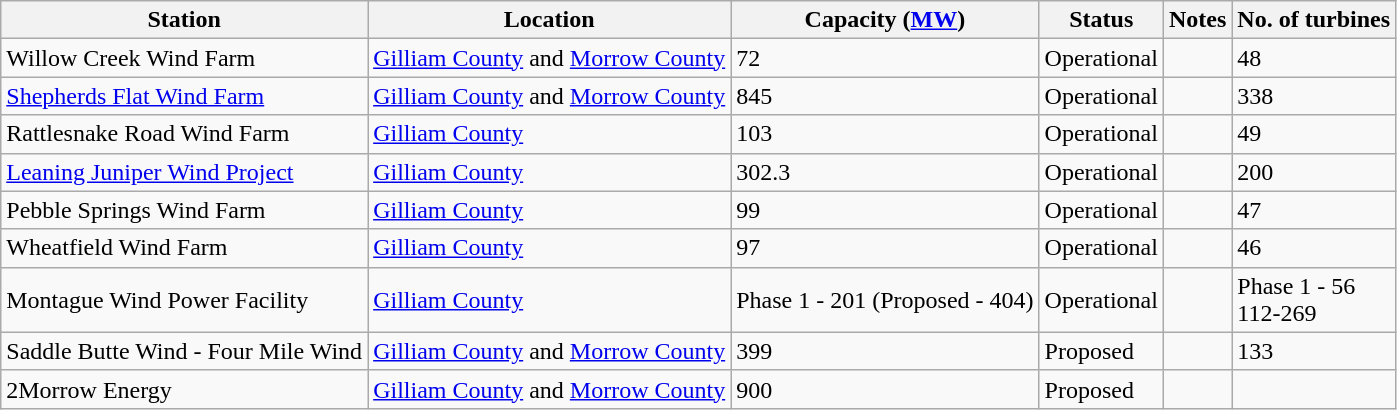<table class="wikitable sortable">
<tr>
<th>Station</th>
<th>Location</th>
<th>Capacity (<a href='#'>MW</a>)</th>
<th>Status</th>
<th>Notes</th>
<th>No. of turbines</th>
</tr>
<tr>
<td>Willow Creek Wind Farm</td>
<td><a href='#'>Gilliam County</a> and <a href='#'>Morrow County</a></td>
<td>72</td>
<td>Operational</td>
<td></td>
<td>48</td>
</tr>
<tr>
<td><a href='#'>Shepherds Flat Wind Farm</a></td>
<td><a href='#'>Gilliam County</a> and <a href='#'>Morrow County</a></td>
<td>845</td>
<td>Operational</td>
<td></td>
<td>338</td>
</tr>
<tr>
<td>Rattlesnake Road Wind Farm</td>
<td><a href='#'>Gilliam County</a></td>
<td>103</td>
<td>Operational</td>
<td></td>
<td>49</td>
</tr>
<tr>
<td><a href='#'>Leaning Juniper Wind Project</a></td>
<td><a href='#'>Gilliam County</a></td>
<td>302.3</td>
<td>Operational</td>
<td></td>
<td>200</td>
</tr>
<tr>
<td>Pebble Springs Wind Farm</td>
<td><a href='#'>Gilliam County</a></td>
<td>99</td>
<td>Operational</td>
<td></td>
<td>47</td>
</tr>
<tr>
<td>Wheatfield Wind Farm</td>
<td><a href='#'>Gilliam County</a></td>
<td>97</td>
<td>Operational</td>
<td></td>
<td>46</td>
</tr>
<tr>
<td>Montague Wind Power Facility</td>
<td><a href='#'>Gilliam County</a></td>
<td>Phase 1 - 201 (Proposed - 404)</td>
<td>Operational</td>
<td></td>
<td>Phase 1 - 56<br>112-269</td>
</tr>
<tr>
<td>Saddle Butte Wind - Four Mile Wind</td>
<td><a href='#'>Gilliam County</a> and <a href='#'>Morrow County</a></td>
<td>399</td>
<td>Proposed</td>
<td></td>
<td>133</td>
</tr>
<tr>
<td>2Morrow Energy</td>
<td><a href='#'>Gilliam County</a> and <a href='#'>Morrow County</a></td>
<td>900</td>
<td>Proposed</td>
<td></td>
<td></td>
</tr>
</table>
